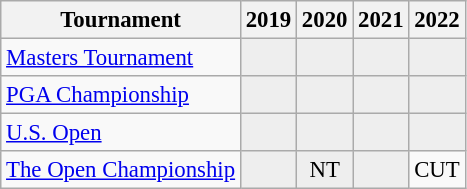<table class="wikitable" style="font-size:95%;text-align:center;">
<tr>
<th>Tournament</th>
<th>2019</th>
<th>2020</th>
<th>2021</th>
<th>2022</th>
</tr>
<tr>
<td align=left><a href='#'>Masters Tournament</a></td>
<td style="background:#eeeeee;"></td>
<td style="background:#eeeeee;"></td>
<td style="background:#eeeeee;"></td>
<td style="background:#eeeeee;"></td>
</tr>
<tr>
<td align=left><a href='#'>PGA Championship</a></td>
<td style="background:#eeeeee;"></td>
<td style="background:#eeeeee;"></td>
<td style="background:#eeeeee;"></td>
<td style="background:#eeeeee;"></td>
</tr>
<tr>
<td align=left><a href='#'>U.S. Open</a></td>
<td style="background:#eeeeee;"></td>
<td style="background:#eeeeee;"></td>
<td style="background:#eeeeee;"></td>
<td style="background:#eeeeee;"></td>
</tr>
<tr>
<td align=left><a href='#'>The Open Championship</a></td>
<td style="background:#eeeeee;"></td>
<td style="background:#eeeeee;">NT</td>
<td style="background:#eeeeee;"></td>
<td>CUT</td>
</tr>
</table>
